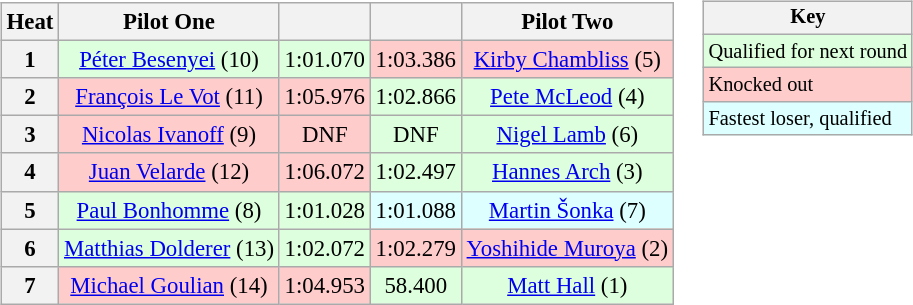<table>
<tr>
<td><br><table class="wikitable" style="font-size:95%; text-align:center">
<tr>
<th>Heat</th>
<th>Pilot One</th>
<th></th>
<th></th>
<th>Pilot Two</th>
</tr>
<tr>
<th>1</th>
<td style="background:#ddffdd;"> <a href='#'>Péter Besenyei</a> (10)</td>
<td style="background:#ddffdd;">1:01.070</td>
<td style="background:#ffcccc;">1:03.386</td>
<td style="background:#ffcccc;"> <a href='#'>Kirby Chambliss</a> (5)</td>
</tr>
<tr>
<th>2</th>
<td style="background:#ffcccc;"> <a href='#'>François Le Vot</a> (11)</td>
<td style="background:#ffcccc;">1:05.976</td>
<td style="background:#ddffdd;">1:02.866</td>
<td style="background:#ddffdd;"> <a href='#'>Pete McLeod</a> (4)</td>
</tr>
<tr>
<th>3</th>
<td style="background:#ffcccc;"> <a href='#'>Nicolas Ivanoff</a> (9)</td>
<td style="background:#ffcccc;">DNF</td>
<td style="background:#ddffdd;">DNF</td>
<td style="background:#ddffdd;"> <a href='#'>Nigel Lamb</a> (6)</td>
</tr>
<tr>
<th>4</th>
<td style="background:#ffcccc;"> <a href='#'>Juan Velarde</a> (12)</td>
<td style="background:#ffcccc;">1:06.072</td>
<td style="background:#ddffdd;">1:02.497</td>
<td style="background:#ddffdd;"> <a href='#'>Hannes Arch</a> (3)</td>
</tr>
<tr>
<th>5</th>
<td style="background:#ddffdd;"> <a href='#'>Paul Bonhomme</a> (8)</td>
<td style="background:#ddffdd;">1:01.028</td>
<td style="background:#ddffff;">1:01.088</td>
<td style="background:#ddffff;"> <a href='#'>Martin Šonka</a> (7)</td>
</tr>
<tr>
<th>6</th>
<td style="background:#ddffdd;"> <a href='#'>Matthias Dolderer</a> (13)</td>
<td style="background:#ddffdd;">1:02.072</td>
<td style="background:#ffcccc;">1:02.279</td>
<td style="background:#ffcccc;"> <a href='#'>Yoshihide Muroya</a> (2)</td>
</tr>
<tr>
<th>7</th>
<td style="background:#ffcccc;"> <a href='#'>Michael Goulian</a> (14)</td>
<td style="background:#ffcccc;">1:04.953</td>
<td style="background:#ddffdd;">58.400</td>
<td style="background:#ddffdd;"> <a href='#'>Matt Hall</a> (1)</td>
</tr>
</table>
</td>
<td valign="top"><br><table class="wikitable" style="font-size: 85%;">
<tr>
<th colspan=2>Key</th>
</tr>
<tr style="background:#ddffdd;">
<td>Qualified for next round</td>
</tr>
<tr style="background:#ffcccc;">
<td>Knocked out</td>
</tr>
<tr style="background:#ddffff;">
<td>Fastest loser, qualified</td>
</tr>
</table>
</td>
</tr>
</table>
